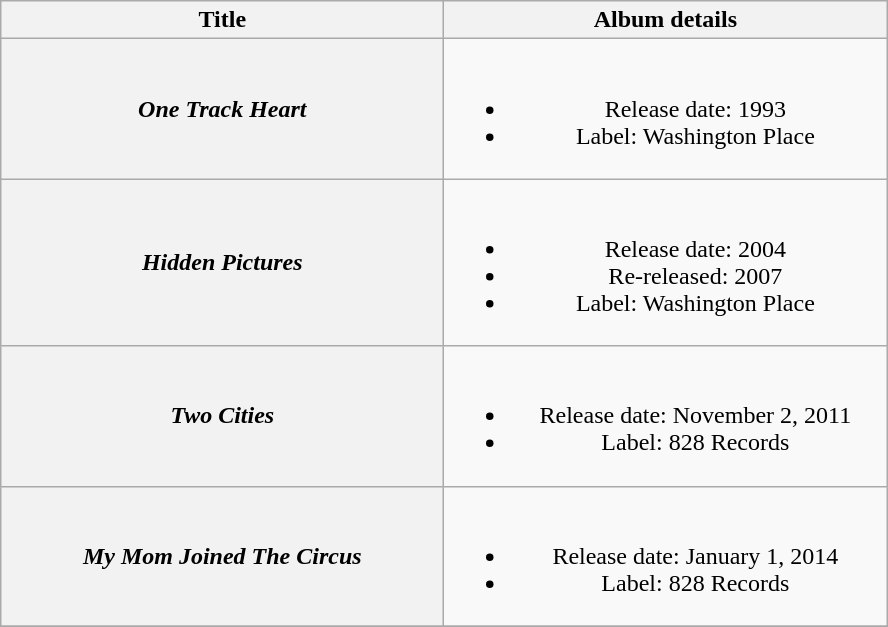<table class="wikitable plainrowheaders" style="text-align:center;">
<tr>
<th rowspan="1" style="width:18em;">Title</th>
<th rowspan="1" style="width:18em;">Album details</th>
</tr>
<tr>
<th scope="row"><em>One Track Heart</em></th>
<td><br><ul><li>Release date: 1993</li><li>Label: Washington Place</li></ul></td>
</tr>
<tr>
<th scope="row"><em>Hidden Pictures</em></th>
<td><br><ul><li>Release date: 2004</li><li>Re-released: 2007</li><li>Label: Washington Place</li></ul></td>
</tr>
<tr>
<th scope="row"><em>Two Cities</em></th>
<td><br><ul><li>Release date: November 2, 2011</li><li>Label: 828 Records</li></ul></td>
</tr>
<tr>
<th scope="row"><em>My Mom Joined The Circus</em></th>
<td><br><ul><li>Release date: January 1, 2014</li><li>Label:  828 Records</li></ul></td>
</tr>
<tr>
</tr>
</table>
